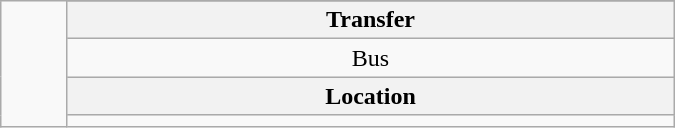<table class="wikitable" style="text-align: center; width: 450px; float:right;">
<tr>
<td rowspan="6"></td>
</tr>
<tr>
<th>Transfer</th>
</tr>
<tr>
<td>Bus</td>
</tr>
<tr>
<th>Location</th>
</tr>
<tr>
<td></td>
</tr>
</table>
